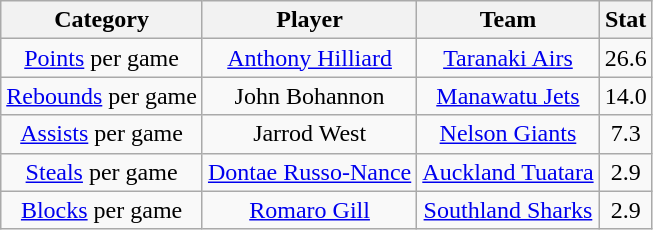<table class="wikitable" style="text-align:center">
<tr>
<th>Category</th>
<th>Player</th>
<th>Team</th>
<th>Stat</th>
</tr>
<tr>
<td><a href='#'>Points</a> per game</td>
<td><a href='#'>Anthony Hilliard</a></td>
<td><a href='#'>Taranaki Airs</a></td>
<td>26.6</td>
</tr>
<tr>
<td><a href='#'>Rebounds</a> per game</td>
<td>John Bohannon</td>
<td><a href='#'>Manawatu Jets</a></td>
<td>14.0</td>
</tr>
<tr>
<td><a href='#'>Assists</a> per game</td>
<td>Jarrod West</td>
<td><a href='#'>Nelson Giants</a></td>
<td>7.3</td>
</tr>
<tr>
<td><a href='#'>Steals</a> per game</td>
<td><a href='#'>Dontae Russo-Nance</a></td>
<td><a href='#'>Auckland Tuatara</a></td>
<td>2.9</td>
</tr>
<tr>
<td><a href='#'>Blocks</a> per game</td>
<td><a href='#'>Romaro Gill</a></td>
<td><a href='#'>Southland Sharks</a></td>
<td>2.9</td>
</tr>
</table>
